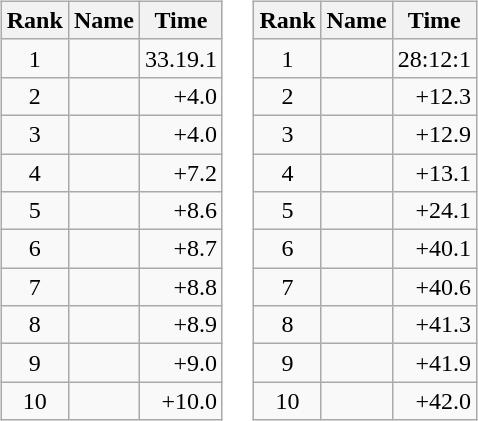<table border="0">
<tr>
<td valign="top"><br><table class="wikitable">
<tr>
<th>Rank</th>
<th>Name</th>
<th>Time</th>
</tr>
<tr>
<td style="text-align:center;">1</td>
<td></td>
<td align="right">33.19.1</td>
</tr>
<tr>
<td style="text-align:center;">2</td>
<td></td>
<td align="right">+4.0</td>
</tr>
<tr>
<td style="text-align:center;">3</td>
<td></td>
<td align="right">+4.0</td>
</tr>
<tr>
<td style="text-align:center;">4</td>
<td></td>
<td align="right">+7.2</td>
</tr>
<tr>
<td style="text-align:center;">5</td>
<td></td>
<td align="right">+8.6</td>
</tr>
<tr>
<td style="text-align:center;">6</td>
<td></td>
<td align="right">+8.7</td>
</tr>
<tr>
<td style="text-align:center;">7</td>
<td></td>
<td align="right">+8.8</td>
</tr>
<tr>
<td style="text-align:center;">8</td>
<td></td>
<td align="right">+8.9</td>
</tr>
<tr>
<td style="text-align:center;">9</td>
<td></td>
<td align="right">+9.0</td>
</tr>
<tr>
<td style="text-align:center;">10</td>
<td></td>
<td align="right">+10.0</td>
</tr>
</table>
</td>
<td valign="top"><br><table class="wikitable">
<tr>
<th>Rank</th>
<th>Name</th>
<th>Time</th>
</tr>
<tr>
<td style="text-align:center;">1</td>
<td></td>
<td align="right">28:12:1</td>
</tr>
<tr>
<td style="text-align:center;">2</td>
<td></td>
<td align="right">+12.3</td>
</tr>
<tr>
<td style="text-align:center;">3</td>
<td></td>
<td align="right">+12.9</td>
</tr>
<tr>
<td style="text-align:center;">4</td>
<td></td>
<td align="right">+13.1</td>
</tr>
<tr>
<td style="text-align:center;">5</td>
<td></td>
<td align="right">+24.1</td>
</tr>
<tr>
<td style="text-align:center;">6</td>
<td></td>
<td align="right">+40.1</td>
</tr>
<tr>
<td style="text-align:center;">7</td>
<td></td>
<td align="right">+40.6</td>
</tr>
<tr>
<td style="text-align:center;">8</td>
<td></td>
<td align="right">+41.3</td>
</tr>
<tr>
<td style="text-align:center;">9</td>
<td></td>
<td align="right">+41.9</td>
</tr>
<tr>
<td style="text-align:center;">10</td>
<td></td>
<td align="right">+42.0</td>
</tr>
</table>
</td>
</tr>
</table>
